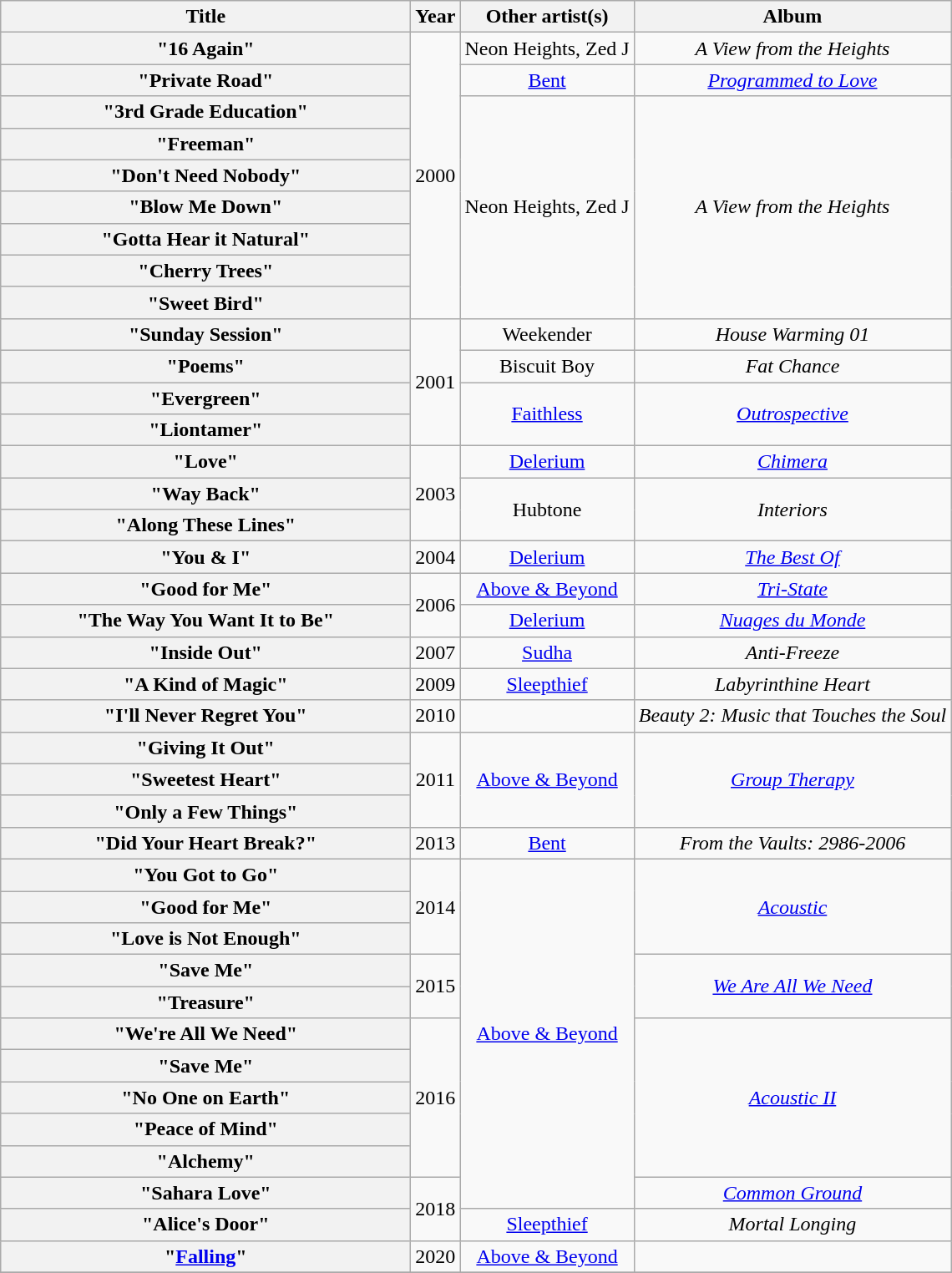<table class="wikitable plainrowheaders" style="text-align:center;">
<tr>
<th scope="col" style="width:20em;">Title</th>
<th scope="col">Year</th>
<th scope="col">Other artist(s)</th>
<th scope="col">Album</th>
</tr>
<tr>
<th scope="row">"16 Again"</th>
<td rowspan="9">2000</td>
<td>Neon Heights, Zed J</td>
<td><em>A View from the Heights</em></td>
</tr>
<tr>
<th scope="row">"Private Road"</th>
<td><a href='#'>Bent</a></td>
<td><em><a href='#'>Programmed to Love</a></em></td>
</tr>
<tr>
<th scope="row">"3rd Grade Education"</th>
<td rowspan="7">Neon Heights, Zed J</td>
<td rowspan="7"><em>A View from the Heights</em></td>
</tr>
<tr>
<th scope="row">"Freeman"</th>
</tr>
<tr>
<th scope="row">"Don't Need Nobody"</th>
</tr>
<tr>
<th scope="row">"Blow Me Down"</th>
</tr>
<tr>
<th scope="row">"Gotta Hear it Natural"</th>
</tr>
<tr>
<th scope="row">"Cherry Trees"</th>
</tr>
<tr>
<th scope="row">"Sweet Bird"</th>
</tr>
<tr>
<th scope="row">"Sunday Session"</th>
<td rowspan="4">2001</td>
<td>Weekender</td>
<td><em>House Warming 01</em></td>
</tr>
<tr>
<th scope="row">"Poems"</th>
<td>Biscuit Boy</td>
<td><em>Fat Chance</em></td>
</tr>
<tr>
<th scope="row">"Evergreen"</th>
<td rowspan="2"><a href='#'>Faithless</a></td>
<td rowspan="2"><em><a href='#'>Outrospective</a></em></td>
</tr>
<tr>
<th scope="row">"Liontamer"</th>
</tr>
<tr>
<th scope="row">"Love"</th>
<td rowspan="3">2003</td>
<td><a href='#'>Delerium</a></td>
<td><em><a href='#'>Chimera</a></em></td>
</tr>
<tr>
<th scope="row">"Way Back"</th>
<td rowspan="2">Hubtone</td>
<td rowspan="2"><em>Interiors</em></td>
</tr>
<tr>
<th scope="row">"Along These Lines"</th>
</tr>
<tr>
<th scope="row">"You & I"</th>
<td>2004</td>
<td><a href='#'>Delerium</a></td>
<td><em><a href='#'>The Best Of</a></em></td>
</tr>
<tr>
<th scope="row">"Good for Me"</th>
<td rowspan="2">2006</td>
<td><a href='#'>Above & Beyond</a></td>
<td><em><a href='#'>Tri-State</a></em></td>
</tr>
<tr>
<th scope="row">"The Way You Want It to Be"</th>
<td><a href='#'>Delerium</a></td>
<td><em><a href='#'>Nuages du Monde</a></em></td>
</tr>
<tr>
<th scope="row">"Inside Out"</th>
<td>2007</td>
<td><a href='#'>Sudha</a></td>
<td><em>Anti-Freeze</em></td>
</tr>
<tr>
<th scope="row">"A Kind of Magic"</th>
<td>2009</td>
<td><a href='#'>Sleepthief</a></td>
<td><em>Labyrinthine Heart</em></td>
</tr>
<tr>
<th scope="row">"I'll Never Regret You"</th>
<td>2010</td>
<td></td>
<td><em>Beauty 2: Music that Touches the Soul</em></td>
</tr>
<tr>
<th scope="row">"Giving It Out"</th>
<td rowspan="3">2011</td>
<td rowspan="3"><a href='#'>Above & Beyond</a></td>
<td rowspan="3"><em><a href='#'>Group Therapy</a></em></td>
</tr>
<tr>
<th scope="row">"Sweetest Heart"</th>
</tr>
<tr>
<th scope="row">"Only a Few Things"</th>
</tr>
<tr>
<th scope="row">"Did Your Heart Break?"</th>
<td>2013</td>
<td><a href='#'>Bent</a></td>
<td><em>From the Vaults: 2986-2006</em></td>
</tr>
<tr>
<th scope="row">"You Got to Go"</th>
<td rowspan="3">2014</td>
<td rowspan="11"><a href='#'>Above & Beyond</a></td>
<td rowspan="3"><em><a href='#'>Acoustic</a></em></td>
</tr>
<tr>
<th scope="row">"Good for Me"</th>
</tr>
<tr>
<th scope="row">"Love is Not Enough"</th>
</tr>
<tr>
<th scope="row">"Save Me"</th>
<td rowspan="2">2015</td>
<td rowspan="2"><em><a href='#'>We Are All We Need</a></em></td>
</tr>
<tr>
<th scope="row">"Treasure"</th>
</tr>
<tr>
<th scope="row">"We're All We Need"</th>
<td rowspan="5">2016</td>
<td rowspan="5"><em><a href='#'>Acoustic II</a></em></td>
</tr>
<tr>
<th scope="row">"Save Me"</th>
</tr>
<tr>
<th scope="row">"No One on Earth"</th>
</tr>
<tr>
<th scope="row">"Peace of Mind"</th>
</tr>
<tr>
<th scope="row">"Alchemy"</th>
</tr>
<tr>
<th scope="row">"Sahara Love"</th>
<td rowspan="2">2018</td>
<td><em><a href='#'>Common Ground</a></em></td>
</tr>
<tr>
<th scope="row">"Alice's Door"</th>
<td><a href='#'>Sleepthief</a></td>
<td><em>Mortal Longing</em></td>
</tr>
<tr>
<th scope="row">"<a href='#'>Falling</a>"</th>
<td>2020</td>
<td><a href='#'>Above & Beyond</a></td>
<td></td>
</tr>
<tr>
</tr>
</table>
